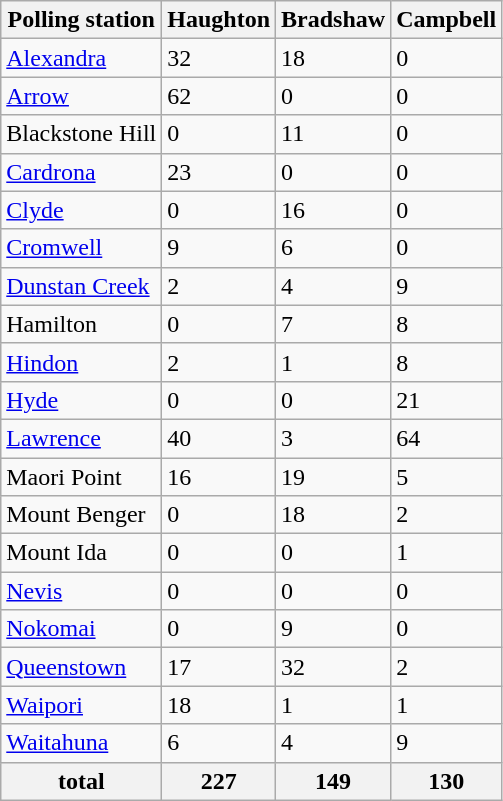<table class="wikitable sortable collapsible">
<tr>
<th scope="col">Polling station</th>
<th scope="col">Haughton</th>
<th scope="col">Bradshaw</th>
<th scope="col">Campbell</th>
</tr>
<tr>
<td><a href='#'>Alexandra</a></td>
<td>32</td>
<td>18</td>
<td>0</td>
</tr>
<tr>
<td><a href='#'>Arrow</a></td>
<td>62</td>
<td>0</td>
<td>0</td>
</tr>
<tr>
<td>Blackstone Hill</td>
<td>0</td>
<td>11</td>
<td>0</td>
</tr>
<tr>
<td><a href='#'>Cardrona</a></td>
<td>23</td>
<td>0</td>
<td>0</td>
</tr>
<tr>
<td><a href='#'>Clyde</a></td>
<td>0</td>
<td>16</td>
<td>0</td>
</tr>
<tr>
<td><a href='#'>Cromwell</a></td>
<td>9</td>
<td>6</td>
<td>0</td>
</tr>
<tr>
<td><a href='#'>Dunstan Creek</a></td>
<td>2</td>
<td>4</td>
<td>9</td>
</tr>
<tr>
<td>Hamilton</td>
<td>0</td>
<td>7</td>
<td>8</td>
</tr>
<tr>
<td><a href='#'>Hindon</a></td>
<td>2</td>
<td>1</td>
<td>8</td>
</tr>
<tr>
<td><a href='#'>Hyde</a></td>
<td>0</td>
<td>0</td>
<td>21</td>
</tr>
<tr>
<td><a href='#'>Lawrence</a></td>
<td>40</td>
<td>3</td>
<td>64</td>
</tr>
<tr>
<td>Maori Point</td>
<td>16</td>
<td>19</td>
<td>5</td>
</tr>
<tr>
<td>Mount Benger</td>
<td>0</td>
<td>18</td>
<td>2</td>
</tr>
<tr>
<td>Mount Ida</td>
<td>0</td>
<td>0</td>
<td>1</td>
</tr>
<tr>
<td><a href='#'>Nevis</a></td>
<td>0</td>
<td>0</td>
<td>0</td>
</tr>
<tr>
<td><a href='#'>Nokomai</a></td>
<td>0</td>
<td>9</td>
<td>0</td>
</tr>
<tr>
<td><a href='#'>Queenstown</a></td>
<td>17</td>
<td>32</td>
<td>2</td>
</tr>
<tr>
<td><a href='#'>Waipori</a></td>
<td>18</td>
<td>1</td>
<td>1</td>
</tr>
<tr>
<td><a href='#'>Waitahuna</a></td>
<td>6</td>
<td>4</td>
<td>9</td>
</tr>
<tr>
<th>total</th>
<th>227</th>
<th>149</th>
<th>130</th>
</tr>
</table>
